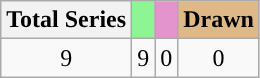<table class="wikitable">
<tr>
<th>Total Series</th>
<th style="background:#8ef595"></th>
<th style="background:#E494CC"></th>
<th style="background:#deb887">Drawn</th>
</tr>
<tr>
<td align="center">9</td>
<td align="center">9</td>
<td align="center">0</td>
<td align="center">0</td>
</tr>
</table>
